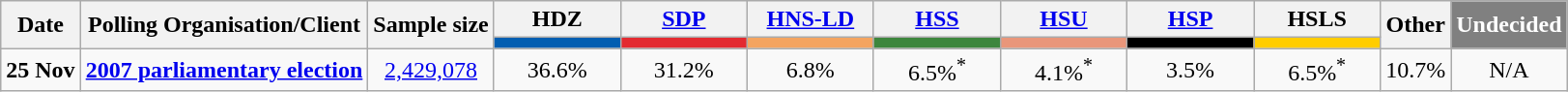<table class="wikitable" style="text-align:center">
<tr>
<th rowspan=2>Date</th>
<th rowspan=2>Polling Organisation/Client</th>
<th rowspan=2>Sample size</th>
<th>HDZ</th>
<th><a href='#'>SDP</a></th>
<th><a href='#'>HNS-LD</a></th>
<th><a href='#'>HSS</a></th>
<th><a href='#'>HSU</a></th>
<th><a href='#'>HSP</a></th>
<th>HSLS</th>
<th rowspan=2>Other</th>
<th rowspan="2" style="background:gray; color:white;">Undecided</th>
</tr>
<tr>
<td style="background: #025EB1" width="80px"></td>
<td style="background: #E32A30" width="80px"></td>
<td style="background: #F4A460" width="80px"></td>
<td style="background: #3D863D" width="80px"></td>
<td style="background: darksalmon" width="80px"></td>
<td style="background: black" width="80px"></td>
<td style="background: #FFCD00" width="80px"></td>
</tr>
<tr>
<td><strong>25 Nov</strong></td>
<td><strong><a href='#'>2007 parliamentary election</a></strong></td>
<td><a href='#'>2,429,078</a></td>
<td>36.6%</td>
<td>31.2%</td>
<td>6.8%</td>
<td>6.5%<sup>*</sup></td>
<td>4.1%<sup>*</sup></td>
<td>3.5%</td>
<td>6.5%<sup>*</sup></td>
<td>10.7%</td>
<td>N/A</td>
</tr>
</table>
